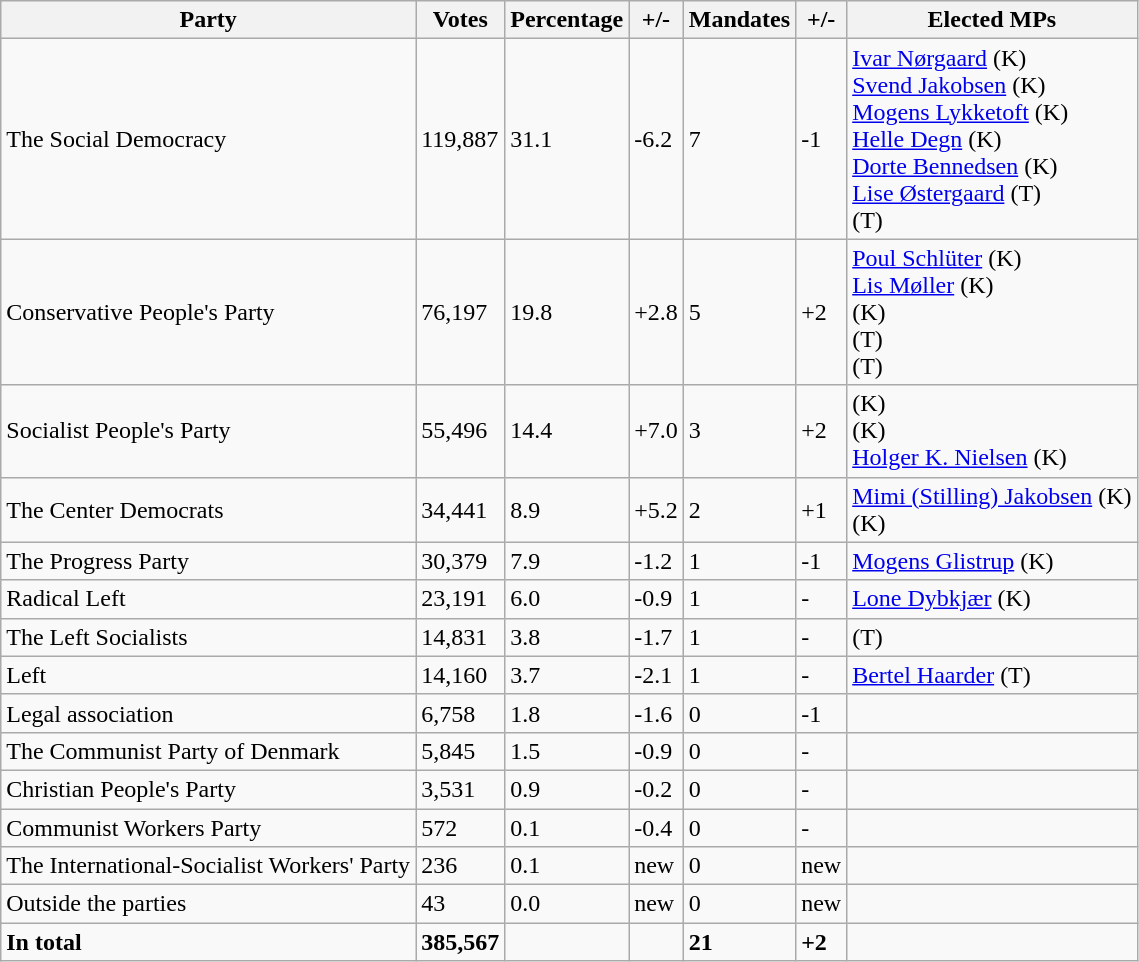<table class="wikitable">
<tr>
<th>Party</th>
<th>Votes</th>
<th>Percentage</th>
<th>+/-</th>
<th>Mandates</th>
<th>+/-</th>
<th>Elected MPs</th>
</tr>
<tr>
<td>The Social Democracy</td>
<td>119,887</td>
<td>31.1</td>
<td>-6.2</td>
<td>7</td>
<td>-1</td>
<td><a href='#'>Ivar Nørgaard</a> (K)<br><a href='#'>Svend Jakobsen</a> (K)<br><a href='#'>Mogens Lykketoft</a> (K)<br><a href='#'>Helle Degn</a> (K)<br><a href='#'>Dorte Bennedsen</a> (K)<br><a href='#'>Lise Østergaard</a> (T)<br> (T)</td>
</tr>
<tr>
<td>Conservative People's Party</td>
<td>76,197</td>
<td>19.8</td>
<td>+2.8</td>
<td>5</td>
<td>+2</td>
<td><a href='#'>Poul Schlüter</a> (K)<br><a href='#'>Lis Møller</a> (K)<br> (K)<br> (T)<br> (T)</td>
</tr>
<tr>
<td>Socialist People's Party</td>
<td>55,496</td>
<td>14.4</td>
<td>+7.0</td>
<td>3</td>
<td>+2</td>
<td> (K)<br> (K)<br><a href='#'>Holger K. Nielsen</a> (K)</td>
</tr>
<tr>
<td>The Center Democrats</td>
<td>34,441</td>
<td>8.9</td>
<td>+5.2</td>
<td>2</td>
<td>+1</td>
<td><a href='#'>Mimi (Stilling) Jakobsen</a> (K)<br> (K)</td>
</tr>
<tr>
<td>The Progress Party</td>
<td>30,379</td>
<td>7.9</td>
<td>-1.2</td>
<td>1</td>
<td>-1</td>
<td><a href='#'>Mogens Glistrup</a> (K)</td>
</tr>
<tr>
<td>Radical Left</td>
<td>23,191</td>
<td>6.0</td>
<td>-0.9</td>
<td>1</td>
<td>-</td>
<td><a href='#'>Lone Dybkjær</a> (K)</td>
</tr>
<tr>
<td>The Left Socialists</td>
<td>14,831</td>
<td>3.8</td>
<td>-1.7</td>
<td>1</td>
<td>-</td>
<td> (T)</td>
</tr>
<tr>
<td>Left</td>
<td>14,160</td>
<td>3.7</td>
<td>-2.1</td>
<td>1</td>
<td>-</td>
<td><a href='#'>Bertel Haarder</a> (T)</td>
</tr>
<tr>
<td>Legal association</td>
<td>6,758</td>
<td>1.8</td>
<td>-1.6</td>
<td>0</td>
<td>-1</td>
<td></td>
</tr>
<tr>
<td>The Communist Party of Denmark</td>
<td>5,845</td>
<td>1.5</td>
<td>-0.9</td>
<td>0</td>
<td>-</td>
<td></td>
</tr>
<tr>
<td>Christian People's Party</td>
<td>3,531</td>
<td>0.9</td>
<td>-0.2</td>
<td>0</td>
<td>-</td>
<td></td>
</tr>
<tr>
<td>Communist Workers Party</td>
<td>572</td>
<td>0.1</td>
<td>-0.4</td>
<td>0</td>
<td>-</td>
<td></td>
</tr>
<tr>
<td>The International-Socialist Workers' Party</td>
<td>236</td>
<td>0.1</td>
<td>new</td>
<td>0</td>
<td>new</td>
<td></td>
</tr>
<tr>
<td>Outside the parties</td>
<td>43</td>
<td>0.0</td>
<td>new</td>
<td>0</td>
<td>new</td>
<td></td>
</tr>
<tr>
<td><strong>In total</strong></td>
<td><strong>385,567</strong></td>
<td></td>
<td></td>
<td><strong>21</strong></td>
<td><strong>+2</strong></td>
<td></td>
</tr>
</table>
